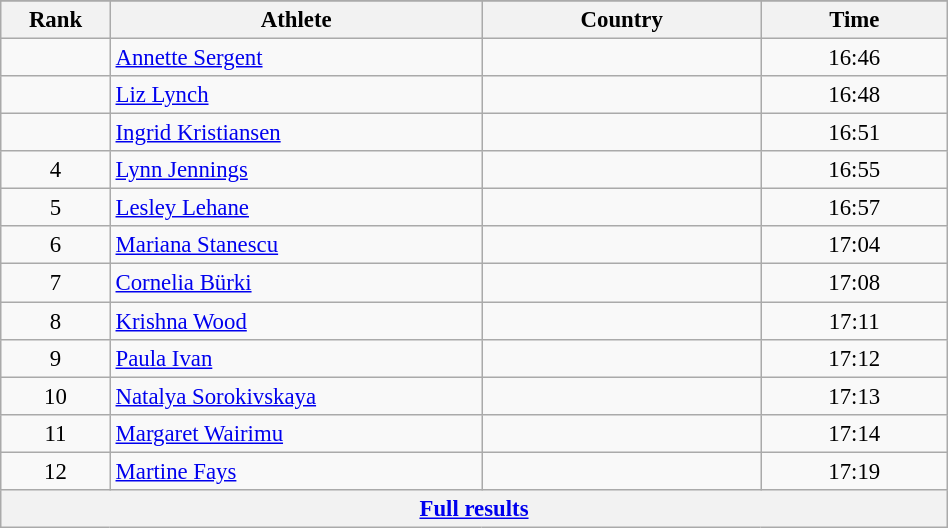<table class="wikitable sortable" style=" text-align:center; font-size:95%;" width="50%">
<tr>
</tr>
<tr>
<th width=5%>Rank</th>
<th width=20%>Athlete</th>
<th width=15%>Country</th>
<th width=10%>Time</th>
</tr>
<tr>
<td align=center></td>
<td align=left><a href='#'>Annette Sergent</a></td>
<td align=left></td>
<td>16:46</td>
</tr>
<tr>
<td align=center></td>
<td align=left><a href='#'>Liz Lynch</a></td>
<td align=left></td>
<td>16:48</td>
</tr>
<tr>
<td align=center></td>
<td align=left><a href='#'>Ingrid Kristiansen</a></td>
<td align=left></td>
<td>16:51</td>
</tr>
<tr>
<td align=center>4</td>
<td align=left><a href='#'>Lynn Jennings</a></td>
<td align=left></td>
<td>16:55</td>
</tr>
<tr>
<td align=center>5</td>
<td align=left><a href='#'>Lesley Lehane</a></td>
<td align=left></td>
<td>16:57</td>
</tr>
<tr>
<td align=center>6</td>
<td align=left><a href='#'>Mariana Stanescu</a></td>
<td align=left></td>
<td>17:04</td>
</tr>
<tr>
<td align=center>7</td>
<td align=left><a href='#'>Cornelia Bürki</a></td>
<td align=left></td>
<td>17:08</td>
</tr>
<tr>
<td align=center>8</td>
<td align=left><a href='#'>Krishna Wood</a></td>
<td align=left></td>
<td>17:11</td>
</tr>
<tr>
<td align=center>9</td>
<td align=left><a href='#'>Paula Ivan</a></td>
<td align=left></td>
<td>17:12</td>
</tr>
<tr>
<td align=center>10</td>
<td align=left><a href='#'>Natalya Sorokivskaya</a></td>
<td align=left></td>
<td>17:13</td>
</tr>
<tr>
<td align=center>11</td>
<td align=left><a href='#'>Margaret Wairimu</a></td>
<td align=left></td>
<td>17:14</td>
</tr>
<tr>
<td align=center>12</td>
<td align=left><a href='#'>Martine Fays</a></td>
<td align=left></td>
<td>17:19</td>
</tr>
<tr class="sortbottom">
<th colspan=4 align=center><a href='#'>Full results</a></th>
</tr>
</table>
